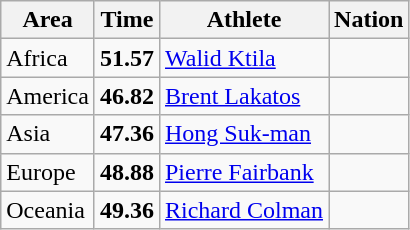<table class="wikitable">
<tr>
<th>Area</th>
<th>Time</th>
<th>Athlete</th>
<th>Nation</th>
</tr>
<tr>
<td>Africa</td>
<td><strong>51.57</strong></td>
<td><a href='#'>Walid Ktila</a></td>
<td></td>
</tr>
<tr>
<td>America</td>
<td><strong>46.82</strong> </td>
<td><a href='#'>Brent Lakatos</a></td>
<td></td>
</tr>
<tr>
<td>Asia</td>
<td><strong>47.36</strong></td>
<td><a href='#'>Hong Suk-man</a></td>
<td></td>
</tr>
<tr>
<td>Europe</td>
<td><strong>48.88</strong></td>
<td><a href='#'>Pierre Fairbank</a></td>
<td></td>
</tr>
<tr>
<td>Oceania</td>
<td><strong>49.36</strong></td>
<td><a href='#'>Richard Colman</a></td>
<td></td>
</tr>
</table>
